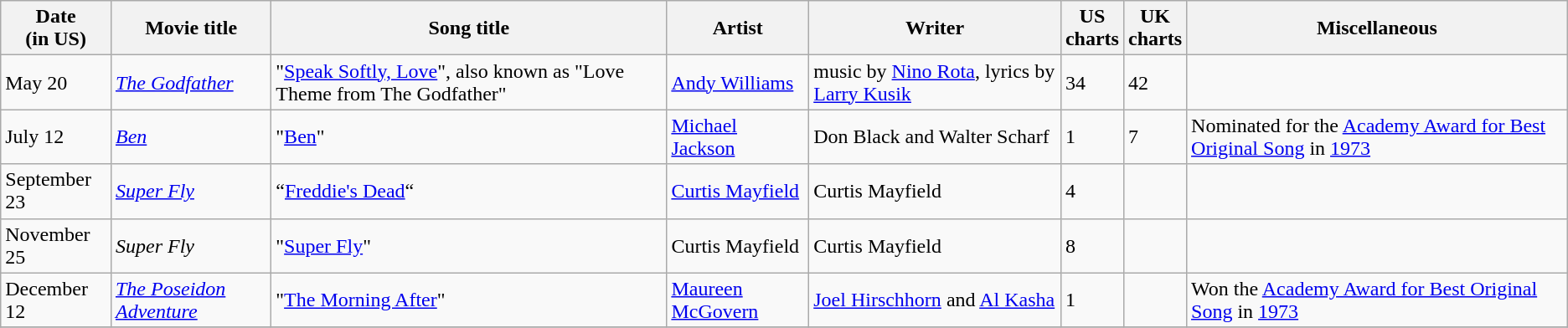<table class="wikitable sortable">
<tr>
<th>Date<br>(in US)</th>
<th>Movie title</th>
<th>Song title</th>
<th>Artist</th>
<th>Writer</th>
<th>US <br>charts</th>
<th>UK<br>charts</th>
<th>Miscellaneous</th>
</tr>
<tr>
<td>May 20</td>
<td><em><a href='#'>The Godfather</a></em></td>
<td>"<a href='#'>Speak Softly, Love</a>", also known as "Love Theme from The Godfather"</td>
<td><a href='#'>Andy Williams</a></td>
<td>music by <a href='#'>Nino Rota</a>, lyrics by <a href='#'>Larry Kusik</a></td>
<td>34</td>
<td>42</td>
<td></td>
</tr>
<tr>
<td>July 12</td>
<td><em><a href='#'>Ben</a></em></td>
<td>"<a href='#'>Ben</a>"</td>
<td><a href='#'>Michael Jackson</a></td>
<td>Don Black and Walter Scharf</td>
<td>1</td>
<td>7</td>
<td>Nominated for the <a href='#'>Academy Award for Best Original Song</a> in <a href='#'>1973</a></td>
</tr>
<tr>
<td>September 23</td>
<td><em><a href='#'>Super Fly</a></em></td>
<td>“<a href='#'>Freddie's Dead</a>“</td>
<td><a href='#'>Curtis Mayfield</a></td>
<td>Curtis Mayfield</td>
<td>4</td>
<td></td>
<td></td>
</tr>
<tr>
<td>November 25</td>
<td><em>Super Fly</em></td>
<td>"<a href='#'>Super Fly</a>"</td>
<td>Curtis Mayfield</td>
<td>Curtis Mayfield</td>
<td>8</td>
<td></td>
<td></td>
</tr>
<tr>
<td>December 12</td>
<td><em><a href='#'>The Poseidon Adventure</a></em></td>
<td>"<a href='#'>The Morning After</a>"</td>
<td><a href='#'>Maureen McGovern</a></td>
<td><a href='#'>Joel Hirschhorn</a> and <a href='#'>Al Kasha</a></td>
<td>1</td>
<td></td>
<td>Won the <a href='#'>Academy Award for Best Original Song</a> in <a href='#'>1973</a></td>
</tr>
<tr>
</tr>
</table>
